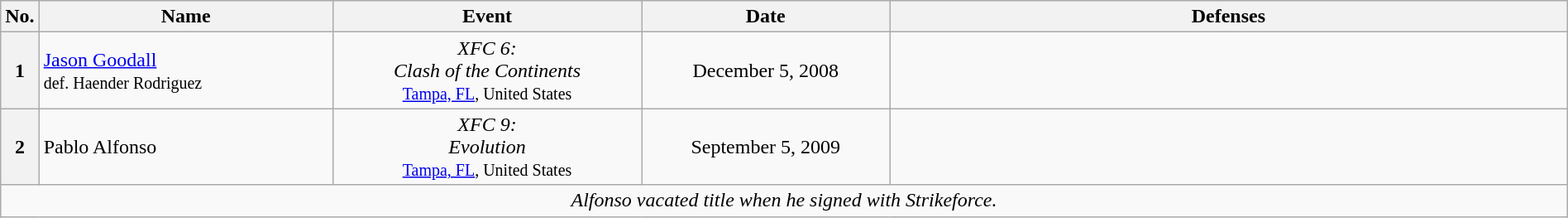<table class="wikitable" width=100%>
<tr>
<th width=1%>No.</th>
<th width=19%>Name</th>
<th width=20%>Event</th>
<th width=16%>Date</th>
<th width=44%>Defenses</th>
</tr>
<tr>
<th>1</th>
<td align=left> <a href='#'>Jason Goodall</a><br><small>def. Haender Rodriguez</small></td>
<td align=center><em>XFC 6:</em><br><em>Clash of the Continents</em><br><small><a href='#'>Tampa, FL</a>, United States</small></td>
<td align=center>December 5, 2008</td>
<td></td>
</tr>
<tr>
<th>2</th>
<td align=left> Pablo Alfonso</td>
<td align=center><em>XFC 9:</em><br><em>Evolution</em><br><small><a href='#'>Tampa, FL</a>, United States</small></td>
<td align=center>September 5, 2009</td>
<td></td>
</tr>
<tr>
<td align="center" colspan="5"><em>Alfonso vacated title when he signed with Strikeforce.</em></td>
</tr>
</table>
